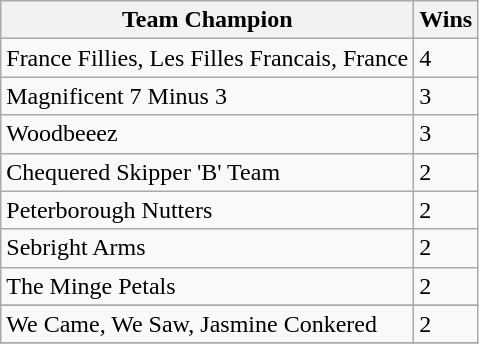<table class="wikitable sortable">
<tr>
<th>Team Champion</th>
<th>Wins</th>
</tr>
<tr>
<td>France Fillies, Les Filles Francais, France </td>
<td>4</td>
</tr>
<tr>
<td>Magnificent 7 Minus 3</td>
<td>3</td>
</tr>
<tr>
<td>Woodbeeez</td>
<td>3</td>
</tr>
<tr>
<td>Chequered Skipper 'B' Team</td>
<td>2</td>
</tr>
<tr>
<td>Peterborough Nutters</td>
<td>2</td>
</tr>
<tr>
<td>Sebright Arms</td>
<td>2</td>
</tr>
<tr>
<td>The Minge Petals</td>
<td>2</td>
</tr>
<tr>
</tr>
<tr>
<td>We Came, We Saw, Jasmine Conkered</td>
<td>2</td>
</tr>
<tr>
</tr>
</table>
